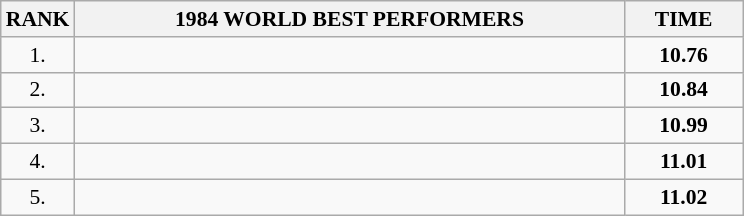<table class="wikitable" style="border-collapse: collapse; font-size: 90%;">
<tr>
<th>RANK</th>
<th align="center" style="width: 25em">1984 WORLD BEST PERFORMERS</th>
<th align="center" style="width: 5em">TIME</th>
</tr>
<tr>
<td align="center">1.</td>
<td></td>
<td align="center"><strong>10.76</strong></td>
</tr>
<tr>
<td align="center">2.</td>
<td></td>
<td align="center"><strong>10.84</strong></td>
</tr>
<tr>
<td align="center">3.</td>
<td></td>
<td align="center"><strong>10.99</strong></td>
</tr>
<tr>
<td align="center">4.</td>
<td></td>
<td align="center"><strong>11.01</strong></td>
</tr>
<tr>
<td align="center">5.</td>
<td></td>
<td align="center"><strong>11.02</strong></td>
</tr>
</table>
